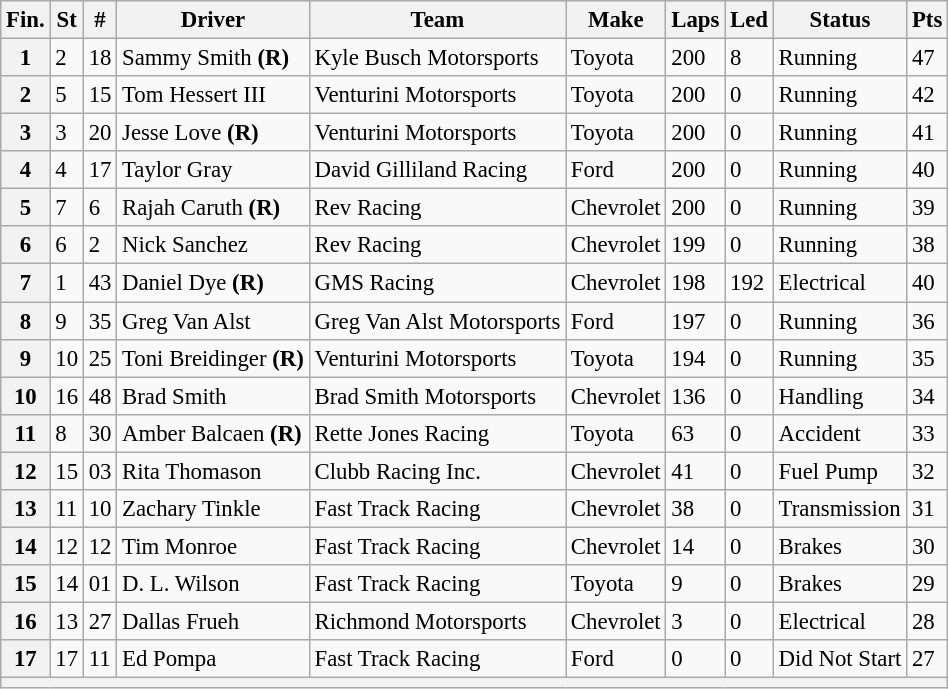<table class="wikitable" style="font-size:95%">
<tr>
<th>Fin.</th>
<th>St</th>
<th>#</th>
<th>Driver</th>
<th>Team</th>
<th>Make</th>
<th>Laps</th>
<th>Led</th>
<th>Status</th>
<th>Pts</th>
</tr>
<tr>
<th>1</th>
<td>2</td>
<td>18</td>
<td>Sammy Smith <strong>(R)</strong></td>
<td>Kyle Busch Motorsports</td>
<td>Toyota</td>
<td>200</td>
<td>8</td>
<td>Running</td>
<td>47</td>
</tr>
<tr>
<th>2</th>
<td>5</td>
<td>15</td>
<td>Tom Hessert III</td>
<td>Venturini Motorsports</td>
<td>Toyota</td>
<td>200</td>
<td>0</td>
<td>Running</td>
<td>42</td>
</tr>
<tr>
<th>3</th>
<td>3</td>
<td>20</td>
<td>Jesse Love <strong>(R)</strong></td>
<td>Venturini Motorsports</td>
<td>Toyota</td>
<td>200</td>
<td>0</td>
<td>Running</td>
<td>41</td>
</tr>
<tr>
<th>4</th>
<td>4</td>
<td>17</td>
<td>Taylor Gray</td>
<td>David Gilliland Racing</td>
<td>Ford</td>
<td>200</td>
<td>0</td>
<td>Running</td>
<td>40</td>
</tr>
<tr>
<th>5</th>
<td>7</td>
<td>6</td>
<td>Rajah Caruth <strong>(R)</strong></td>
<td>Rev Racing</td>
<td>Chevrolet</td>
<td>200</td>
<td>0</td>
<td>Running</td>
<td>39</td>
</tr>
<tr>
<th>6</th>
<td>6</td>
<td>2</td>
<td>Nick Sanchez</td>
<td>Rev Racing</td>
<td>Chevrolet</td>
<td>199</td>
<td>0</td>
<td>Running</td>
<td>38</td>
</tr>
<tr>
<th>7</th>
<td>1</td>
<td>43</td>
<td>Daniel Dye <strong>(R)</strong></td>
<td>GMS Racing</td>
<td>Chevrolet</td>
<td>198</td>
<td>192</td>
<td>Electrical</td>
<td>40</td>
</tr>
<tr>
<th>8</th>
<td>9</td>
<td>35</td>
<td>Greg Van Alst</td>
<td>Greg Van Alst Motorsports</td>
<td>Ford</td>
<td>197</td>
<td>0</td>
<td>Running</td>
<td>36</td>
</tr>
<tr>
<th>9</th>
<td>10</td>
<td>25</td>
<td>Toni Breidinger <strong>(R)</strong></td>
<td>Venturini Motorsports</td>
<td>Toyota</td>
<td>194</td>
<td>0</td>
<td>Running</td>
<td>35</td>
</tr>
<tr>
<th>10</th>
<td>16</td>
<td>48</td>
<td>Brad Smith</td>
<td>Brad Smith Motorsports</td>
<td>Chevrolet</td>
<td>136</td>
<td>0</td>
<td>Handling</td>
<td>34</td>
</tr>
<tr>
<th>11</th>
<td>8</td>
<td>30</td>
<td>Amber Balcaen <strong>(R)</strong></td>
<td>Rette Jones Racing</td>
<td>Toyota</td>
<td>63</td>
<td>0</td>
<td>Accident</td>
<td>33</td>
</tr>
<tr>
<th>12</th>
<td>15</td>
<td>03</td>
<td>Rita Thomason</td>
<td>Clubb Racing Inc.</td>
<td>Chevrolet</td>
<td>41</td>
<td>0</td>
<td>Fuel Pump</td>
<td>32</td>
</tr>
<tr>
<th>13</th>
<td>11</td>
<td>10</td>
<td>Zachary Tinkle</td>
<td>Fast Track Racing</td>
<td>Chevrolet</td>
<td>38</td>
<td>0</td>
<td>Transmission</td>
<td>31</td>
</tr>
<tr>
<th>14</th>
<td>12</td>
<td>12</td>
<td>Tim Monroe</td>
<td>Fast Track Racing</td>
<td>Chevrolet</td>
<td>14</td>
<td>0</td>
<td>Brakes</td>
<td>30</td>
</tr>
<tr>
<th>15</th>
<td>14</td>
<td>01</td>
<td>D. L. Wilson</td>
<td>Fast Track Racing</td>
<td>Toyota</td>
<td>9</td>
<td>0</td>
<td>Brakes</td>
<td>29</td>
</tr>
<tr>
<th>16</th>
<td>13</td>
<td>27</td>
<td>Dallas Frueh</td>
<td>Richmond Motorsports</td>
<td>Chevrolet</td>
<td>3</td>
<td>0</td>
<td>Electrical</td>
<td>28</td>
</tr>
<tr>
<th>17</th>
<td>17</td>
<td>11</td>
<td>Ed Pompa</td>
<td>Fast Track Racing</td>
<td>Ford</td>
<td>0</td>
<td>0</td>
<td>Did Not Start</td>
<td>27</td>
</tr>
<tr>
<th colspan="10"></th>
</tr>
</table>
